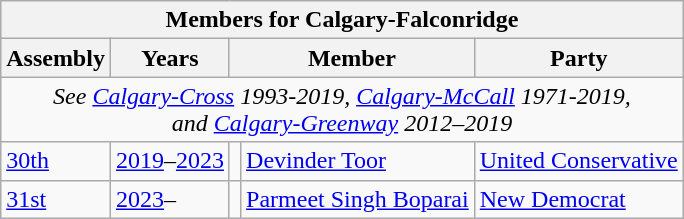<table class="wikitable" align=right>
<tr>
<th colspan=5>Members for Calgary-Falconridge</th>
</tr>
<tr>
<th>Assembly</th>
<th>Years</th>
<th colspan="2">Member</th>
<th>Party</th>
</tr>
<tr>
<td align="center" colspan=5><em>See <a href='#'>Calgary-Cross</a> 1993-2019, <a href='#'>Calgary-McCall</a> 1971-2019, <br>and <a href='#'>Calgary-Greenway</a> 2012–2019</em></td>
</tr>
<tr>
<td><a href='#'>30th</a></td>
<td><a href='#'>2019</a>–<a href='#'>2023</a></td>
<td></td>
<td><a href='#'>Devinder Toor</a></td>
<td><a href='#'>United Conservative</a></td>
</tr>
<tr>
<td><a href='#'>31st</a></td>
<td><a href='#'>2023</a>–</td>
<td></td>
<td><a href='#'>Parmeet Singh Boparai</a></td>
<td><a href='#'>New Democrat</a></td>
</tr>
</table>
